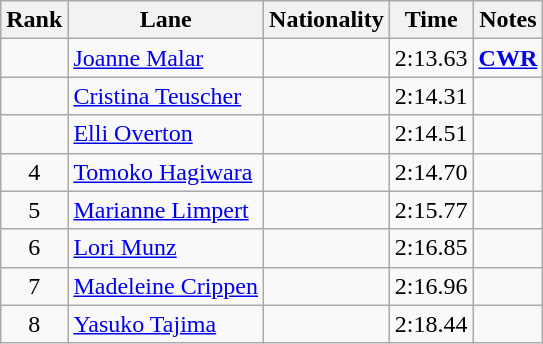<table class="wikitable sortable" style="text-align:center">
<tr>
<th>Rank</th>
<th>Lane</th>
<th>Nationality</th>
<th>Time</th>
<th>Notes</th>
</tr>
<tr>
<td></td>
<td align=left><a href='#'>Joanne Malar</a></td>
<td align=left></td>
<td>2:13.63</td>
<td><strong><a href='#'>CWR</a></strong></td>
</tr>
<tr>
<td></td>
<td align=left><a href='#'>Cristina Teuscher</a></td>
<td align=left></td>
<td>2:14.31</td>
<td></td>
</tr>
<tr>
<td></td>
<td align=left><a href='#'>Elli Overton</a></td>
<td align=left></td>
<td>2:14.51</td>
<td></td>
</tr>
<tr>
<td>4</td>
<td align=left><a href='#'>Tomoko Hagiwara</a></td>
<td align=left></td>
<td>2:14.70</td>
<td></td>
</tr>
<tr>
<td>5</td>
<td align=left><a href='#'>Marianne Limpert</a></td>
<td align=left></td>
<td>2:15.77</td>
<td></td>
</tr>
<tr>
<td>6</td>
<td align=left><a href='#'>Lori Munz</a></td>
<td align=left></td>
<td>2:16.85</td>
<td></td>
</tr>
<tr>
<td>7</td>
<td align=left><a href='#'>Madeleine Crippen</a></td>
<td align=left></td>
<td>2:16.96</td>
<td></td>
</tr>
<tr>
<td>8</td>
<td align=left><a href='#'>Yasuko Tajima</a></td>
<td align=left></td>
<td>2:18.44</td>
<td></td>
</tr>
</table>
